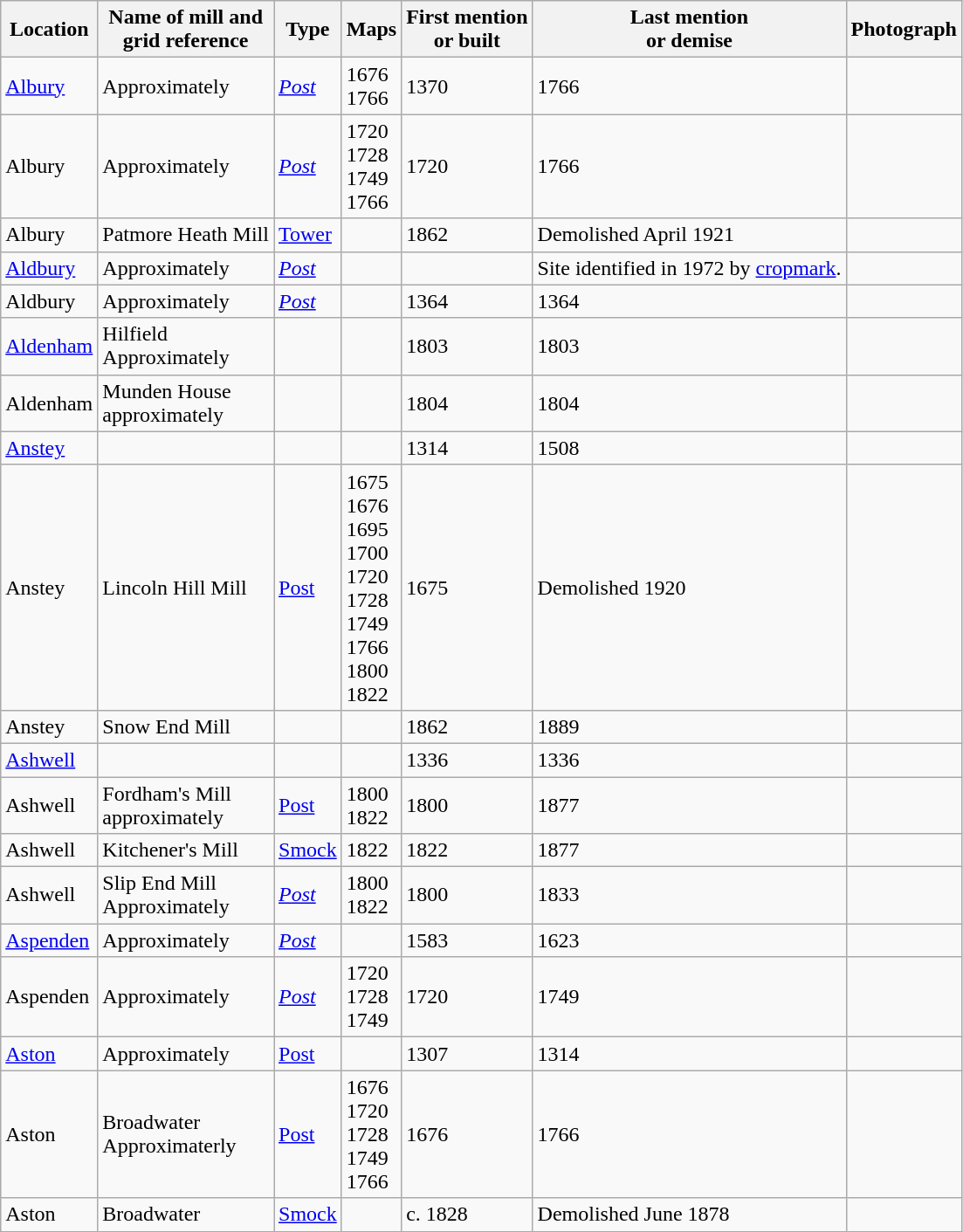<table class="wikitable">
<tr>
<th>Location</th>
<th>Name of mill and<br>grid reference</th>
<th>Type</th>
<th>Maps</th>
<th>First mention<br>or built</th>
<th>Last mention<br> or demise</th>
<th>Photograph</th>
</tr>
<tr>
<td><a href='#'>Albury</a></td>
<td>Approximately<br></td>
<td><em><a href='#'>Post</a></em></td>
<td>1676<br>1766</td>
<td>1370</td>
<td>1766</td>
<td></td>
</tr>
<tr>
<td>Albury</td>
<td>Approximately<br></td>
<td><em><a href='#'>Post</a></em></td>
<td>1720<br>1728<br>1749<br>1766</td>
<td>1720</td>
<td>1766</td>
<td></td>
</tr>
<tr>
<td>Albury</td>
<td>Patmore Heath Mill<br></td>
<td><a href='#'>Tower</a></td>
<td></td>
<td>1862</td>
<td>Demolished April 1921</td>
<td></td>
</tr>
<tr>
<td><a href='#'>Aldbury</a></td>
<td>Approximately<br></td>
<td><em><a href='#'>Post</a></em></td>
<td></td>
<td></td>
<td>Site identified in 1972 by <a href='#'>cropmark</a>.</td>
<td></td>
</tr>
<tr>
<td>Aldbury</td>
<td>Approximately<br></td>
<td><em><a href='#'>Post</a></em></td>
<td></td>
<td>1364</td>
<td>1364</td>
<td></td>
</tr>
<tr>
<td><a href='#'>Aldenham</a></td>
<td>Hilfield<br>Approximately<br></td>
<td></td>
<td></td>
<td>1803</td>
<td>1803</td>
<td></td>
</tr>
<tr>
<td>Aldenham</td>
<td>Munden House<br>approximately<br></td>
<td></td>
<td></td>
<td>1804</td>
<td>1804</td>
<td></td>
</tr>
<tr>
<td><a href='#'>Anstey</a></td>
<td></td>
<td></td>
<td></td>
<td>1314</td>
<td>1508</td>
<td></td>
</tr>
<tr>
<td>Anstey</td>
<td>Lincoln Hill Mill<br></td>
<td><a href='#'>Post</a></td>
<td>1675<br>1676<br>1695<br>1700<br>1720<br>1728<br>1749<br>1766<br>1800<br>1822</td>
<td>1675</td>
<td>Demolished 1920</td>
<td></td>
</tr>
<tr>
<td>Anstey</td>
<td>Snow End Mill</td>
<td></td>
<td></td>
<td>1862</td>
<td>1889</td>
<td></td>
</tr>
<tr>
<td><a href='#'>Ashwell</a></td>
<td></td>
<td></td>
<td></td>
<td>1336</td>
<td>1336</td>
<td></td>
</tr>
<tr>
<td>Ashwell</td>
<td>Fordham's Mill<br>approximately<br></td>
<td><a href='#'>Post</a></td>
<td>1800<br>1822</td>
<td>1800</td>
<td>1877</td>
<td></td>
</tr>
<tr>
<td>Ashwell</td>
<td>Kitchener's Mill<br></td>
<td><a href='#'>Smock</a></td>
<td>1822</td>
<td>1822</td>
<td>1877</td>
<td></td>
</tr>
<tr>
<td>Ashwell</td>
<td>Slip End Mill<br>Approximately<br></td>
<td><em><a href='#'>Post</a></em></td>
<td>1800<br>1822</td>
<td>1800</td>
<td>1833</td>
<td></td>
</tr>
<tr>
<td><a href='#'>Aspenden</a></td>
<td>Approximately<br></td>
<td><em><a href='#'>Post</a></em></td>
<td></td>
<td>1583</td>
<td>1623</td>
<td></td>
</tr>
<tr>
<td>Aspenden</td>
<td>Approximately<br></td>
<td><em><a href='#'>Post</a></em></td>
<td>1720<br>1728<br>1749</td>
<td>1720</td>
<td>1749</td>
<td></td>
</tr>
<tr>
<td><a href='#'>Aston</a></td>
<td>Approximately<br></td>
<td><a href='#'>Post</a></td>
<td></td>
<td>1307</td>
<td>1314</td>
<td></td>
</tr>
<tr>
<td>Aston</td>
<td>Broadwater<br>Approximaterly<br></td>
<td><a href='#'>Post</a></td>
<td>1676<br>1720<br>1728<br>1749<br>1766</td>
<td>1676</td>
<td>1766</td>
<td></td>
</tr>
<tr>
<td>Aston</td>
<td>Broadwater<br></td>
<td><a href='#'>Smock</a></td>
<td></td>
<td>c. 1828</td>
<td>Demolished June 1878</td>
<td></td>
</tr>
</table>
